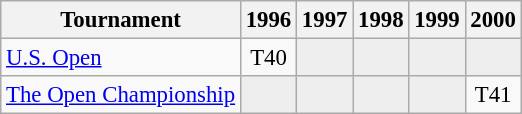<table class="wikitable" style="font-size:95%;text-align:center;">
<tr>
<th>Tournament</th>
<th>1996</th>
<th>1997</th>
<th>1998</th>
<th>1999</th>
<th>2000</th>
</tr>
<tr>
<td align=left><a href='#'>U.S. Open</a></td>
<td>T40</td>
<td style="background:#eeeeee;"></td>
<td style="background:#eeeeee;"></td>
<td style="background:#eeeeee;"></td>
<td style="background:#eeeeee;"></td>
</tr>
<tr>
<td align=left><a href='#'>The Open Championship</a></td>
<td style="background:#eeeeee;"></td>
<td style="background:#eeeeee;"></td>
<td style="background:#eeeeee;"></td>
<td style="background:#eeeeee;"></td>
<td>T41</td>
</tr>
</table>
